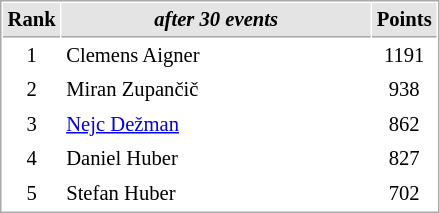<table cellspacing="1" cellpadding="3" style="border:1px solid #aaa; font-size:86%;">
<tr style="background:#e4e4e4;">
<th style="border-bottom:1px solid #aaa; width:10px;">Rank</th>
<th style="border-bottom:1px solid #aaa; width:200px;"><em>after 30 events</em></th>
<th style="border-bottom:1px solid #aaa; width:20px;">Points</th>
</tr>
<tr>
<td align=center>1</td>
<td> Clemens Aigner</td>
<td align=center>1191</td>
</tr>
<tr>
<td align=center>2</td>
<td> Miran Zupančič</td>
<td align=center>938</td>
</tr>
<tr>
<td align=center>3</td>
<td> <a href='#'>Nejc Dežman</a></td>
<td align=center>862</td>
</tr>
<tr>
<td align=center>4</td>
<td> Daniel Huber</td>
<td align=center>827</td>
</tr>
<tr>
<td align=center>5</td>
<td> Stefan Huber</td>
<td align=center>702</td>
</tr>
</table>
